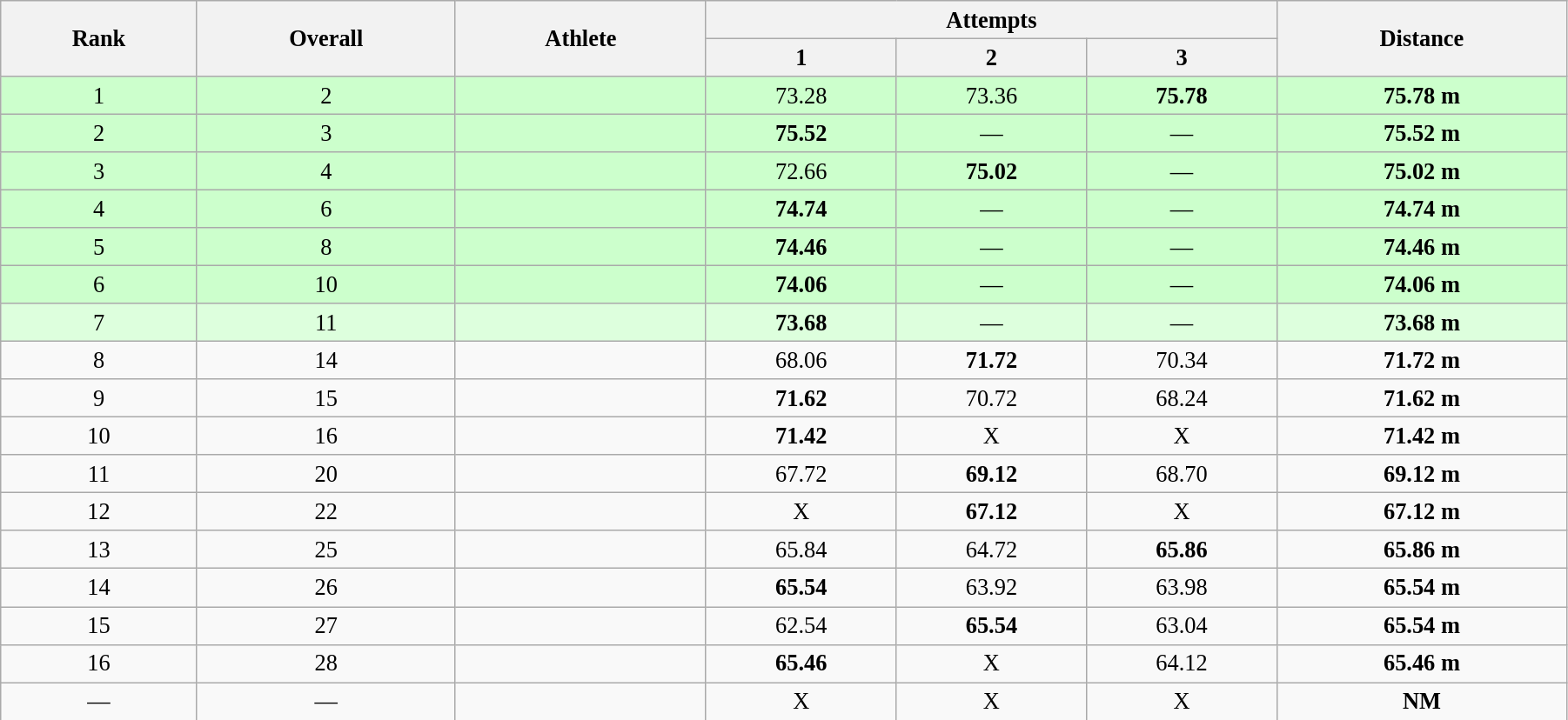<table class="wikitable" style=" text-align:center; font-size:110%;" width="95%">
<tr>
<th rowspan="2">Rank</th>
<th rowspan="2">Overall</th>
<th rowspan="2">Athlete</th>
<th colspan="3">Attempts</th>
<th rowspan="2">Distance</th>
</tr>
<tr>
<th>1</th>
<th>2</th>
<th>3</th>
</tr>
<tr style="background:#ccffcc;">
<td>1</td>
<td>2</td>
<td align=left></td>
<td>73.28</td>
<td>73.36</td>
<td><strong>75.78</strong></td>
<td><strong>75.78 m</strong></td>
</tr>
<tr style="background:#ccffcc;">
<td>2</td>
<td>3</td>
<td align=left></td>
<td><strong>75.52</strong></td>
<td>—</td>
<td>—</td>
<td><strong>75.52 m</strong></td>
</tr>
<tr style="background:#ccffcc;">
<td>3</td>
<td>4</td>
<td align=left></td>
<td>72.66</td>
<td><strong>75.02</strong></td>
<td>—</td>
<td><strong>75.02 m</strong></td>
</tr>
<tr style="background:#ccffcc;">
<td>4</td>
<td>6</td>
<td align=left></td>
<td><strong>74.74</strong></td>
<td>—</td>
<td>—</td>
<td><strong>74.74 m</strong></td>
</tr>
<tr style="background:#ccffcc;">
<td>5</td>
<td>8</td>
<td align=left></td>
<td><strong>74.46</strong></td>
<td>—</td>
<td>—</td>
<td><strong>74.46 m</strong></td>
</tr>
<tr style="background:#ccffcc;">
<td>6</td>
<td>10</td>
<td align=left></td>
<td><strong>74.06</strong></td>
<td>—</td>
<td>—</td>
<td><strong>74.06 m</strong></td>
</tr>
<tr style="background:#ddffdd;">
<td>7</td>
<td>11</td>
<td align=left></td>
<td><strong>73.68</strong></td>
<td>—</td>
<td>—</td>
<td><strong>73.68 m</strong></td>
</tr>
<tr>
<td>8</td>
<td>14</td>
<td align=left></td>
<td>68.06</td>
<td><strong>71.72</strong></td>
<td>70.34</td>
<td><strong>71.72 m</strong></td>
</tr>
<tr>
<td>9</td>
<td>15</td>
<td align=left></td>
<td><strong>71.62</strong></td>
<td>70.72</td>
<td>68.24</td>
<td><strong>71.62 m</strong></td>
</tr>
<tr>
<td>10</td>
<td>16</td>
<td align=left></td>
<td><strong>71.42</strong></td>
<td>X</td>
<td>X</td>
<td><strong>71.42 m</strong></td>
</tr>
<tr>
<td>11</td>
<td>20</td>
<td align=left></td>
<td>67.72</td>
<td><strong>69.12</strong></td>
<td>68.70</td>
<td><strong>69.12 m</strong></td>
</tr>
<tr>
<td>12</td>
<td>22</td>
<td align=left></td>
<td>X</td>
<td><strong>67.12</strong></td>
<td>X</td>
<td><strong>67.12 m</strong></td>
</tr>
<tr>
<td>13</td>
<td>25</td>
<td align=left></td>
<td>65.84</td>
<td>64.72</td>
<td><strong>65.86</strong></td>
<td><strong>65.86 m</strong></td>
</tr>
<tr>
<td>14</td>
<td>26</td>
<td align=left></td>
<td><strong>65.54</strong></td>
<td>63.92</td>
<td>63.98</td>
<td><strong>65.54 m</strong></td>
</tr>
<tr>
<td>15</td>
<td>27</td>
<td align=left></td>
<td>62.54</td>
<td><strong>65.54</strong></td>
<td>63.04</td>
<td><strong>65.54 m</strong></td>
</tr>
<tr>
<td>16</td>
<td>28</td>
<td align=left></td>
<td><strong>65.46</strong></td>
<td>X</td>
<td>64.12</td>
<td><strong>65.46 m</strong></td>
</tr>
<tr>
<td>—</td>
<td>—</td>
<td align=left></td>
<td>X</td>
<td>X</td>
<td>X</td>
<td><strong>NM</strong></td>
</tr>
</table>
